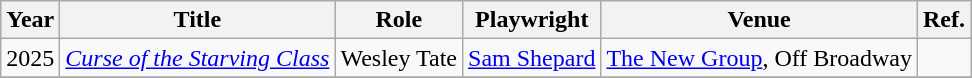<table class="wikitable">
<tr>
<th scope="col">Year</th>
<th scope="col">Title</th>
<th scope="col">Role</th>
<th scope="col">Playwright</th>
<th scope="col">Venue</th>
<th class=unsortable>Ref.</th>
</tr>
<tr>
<td>2025</td>
<td><em><a href='#'>Curse of the Starving Class</a></em></td>
<td>Wesley Tate</td>
<td><a href='#'>Sam Shepard</a></td>
<td><a href='#'>The New Group</a>, Off Broadway</td>
<td></td>
</tr>
<tr>
</tr>
</table>
